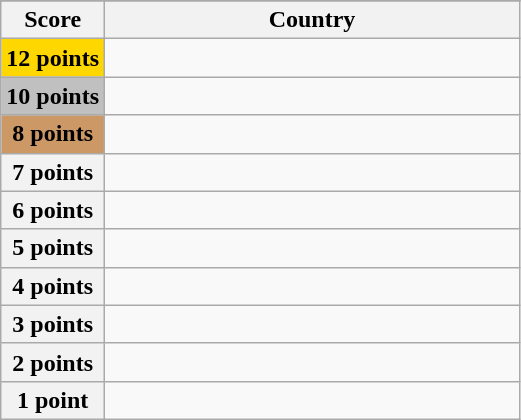<table class="wikitable">
<tr>
</tr>
<tr>
<th scope="col" width="20%">Score</th>
<th scope="col">Country</th>
</tr>
<tr>
<th scope="row" style="background:gold">12 points</th>
<td></td>
</tr>
<tr>
<th scope="row" style="background:silver">10 points</th>
<td></td>
</tr>
<tr>
<th scope="row" style="background:#CC9966">8 points</th>
<td></td>
</tr>
<tr>
<th scope="row">7 points</th>
<td></td>
</tr>
<tr>
<th scope="row">6 points</th>
<td></td>
</tr>
<tr>
<th scope="row">5 points</th>
<td></td>
</tr>
<tr>
<th scope="row">4 points</th>
<td></td>
</tr>
<tr>
<th scope="row">3 points</th>
<td></td>
</tr>
<tr>
<th scope="row">2 points</th>
<td></td>
</tr>
<tr>
<th scope="row">1 point</th>
<td></td>
</tr>
</table>
